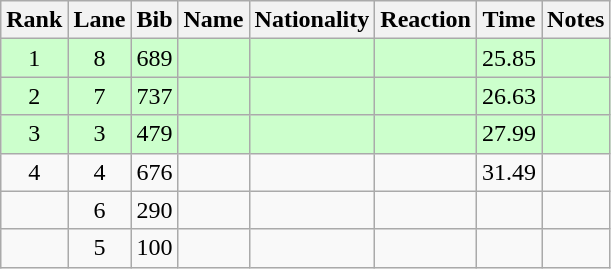<table class="wikitable sortable" style="text-align:center">
<tr>
<th>Rank</th>
<th>Lane</th>
<th>Bib</th>
<th>Name</th>
<th>Nationality</th>
<th>Reaction</th>
<th>Time</th>
<th>Notes</th>
</tr>
<tr bgcolor=ccffcc>
<td>1</td>
<td>8</td>
<td>689</td>
<td align=left></td>
<td align=left></td>
<td></td>
<td>25.85</td>
<td></td>
</tr>
<tr bgcolor=ccffcc>
<td>2</td>
<td>7</td>
<td>737</td>
<td align=left></td>
<td align=left></td>
<td></td>
<td>26.63</td>
<td></td>
</tr>
<tr bgcolor=ccffcc>
<td>3</td>
<td>3</td>
<td>479</td>
<td align=left></td>
<td align=left></td>
<td></td>
<td>27.99</td>
<td></td>
</tr>
<tr>
<td>4</td>
<td>4</td>
<td>676</td>
<td align=left></td>
<td align=left></td>
<td></td>
<td>31.49</td>
<td></td>
</tr>
<tr>
<td></td>
<td>6</td>
<td>290</td>
<td align=left></td>
<td align=left></td>
<td></td>
<td></td>
<td></td>
</tr>
<tr>
<td></td>
<td>5</td>
<td>100</td>
<td align=left></td>
<td align=left></td>
<td></td>
<td></td>
<td></td>
</tr>
</table>
